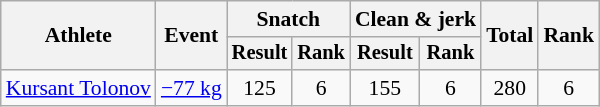<table class="wikitable" style="font-size:90%">
<tr>
<th rowspan="2">Athlete</th>
<th rowspan="2">Event</th>
<th colspan="2">Snatch</th>
<th colspan="2">Clean & jerk</th>
<th rowspan="2">Total</th>
<th rowspan="2">Rank</th>
</tr>
<tr style="font-size:95%">
<th>Result</th>
<th>Rank</th>
<th>Result</th>
<th>Rank</th>
</tr>
<tr align=center>
<td align=left><a href='#'>Kursant Tolonov</a></td>
<td align=left><a href='#'>−77 kg</a></td>
<td>125</td>
<td>6</td>
<td>155</td>
<td>6</td>
<td>280</td>
<td>6</td>
</tr>
</table>
